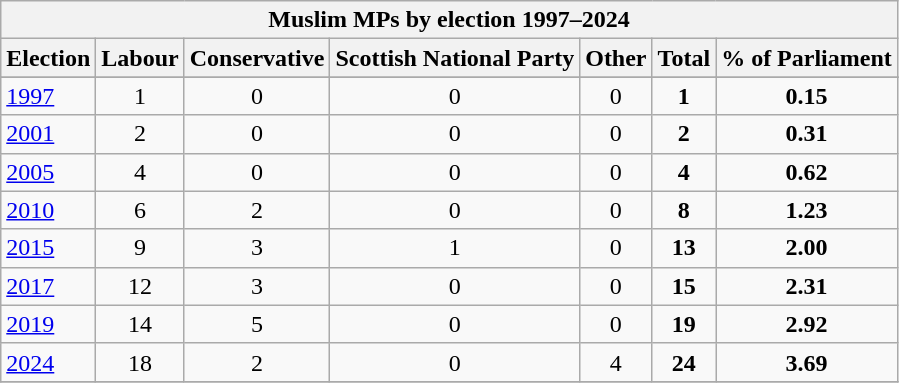<table class="wikitable" style="vertical-align:top">
<tr>
<th colspan="7">Muslim MPs by election 1997–2024</th>
</tr>
<tr>
<th>Election</th>
<th colspan=1 style="text-align:center">Labour</th>
<th>Conservative</th>
<th>Scottish National Party</th>
<th>Other</th>
<th>Total</th>
<th>% of Parliament</th>
</tr>
<tr style="text-align:center">
</tr>
<tr style="text-align:center">
<td align=left><a href='#'>1997</a></td>
<td>1</td>
<td>0</td>
<td>0</td>
<td>0</td>
<td><strong>1</strong></td>
<td style="text-align:center"><strong>0.15</strong></td>
</tr>
<tr style="text-align:center">
<td align=left><a href='#'>2001</a></td>
<td>2</td>
<td>0</td>
<td>0</td>
<td>0</td>
<td><strong>2</strong></td>
<td style="text-align:center"><strong>0.31</strong></td>
</tr>
<tr style="text-align:center">
<td align=left><a href='#'>2005</a></td>
<td>4</td>
<td>0</td>
<td>0</td>
<td>0</td>
<td><strong>4</strong></td>
<td style="text-align:center"><strong>0.62</strong></td>
</tr>
<tr style="text-align:center">
<td align=left><a href='#'>2010</a></td>
<td>6</td>
<td>2</td>
<td>0</td>
<td>0</td>
<td><strong>8</strong></td>
<td style="text-align:center"><strong>1.23</strong></td>
</tr>
<tr style="text-align:center">
<td align=left><a href='#'>2015</a></td>
<td>9</td>
<td>3</td>
<td>1</td>
<td>0</td>
<td><strong>13</strong></td>
<td style="text-align:center"><strong>2.00</strong></td>
</tr>
<tr style="text-align:center">
<td align=left><a href='#'>2017</a></td>
<td>12</td>
<td>3</td>
<td>0</td>
<td>0</td>
<td><strong>15</strong></td>
<td style="text-align:center"><strong>2.31</strong></td>
</tr>
<tr style="text-align:center">
<td align=left><a href='#'>2019</a></td>
<td>14</td>
<td>5</td>
<td>0</td>
<td>0</td>
<td><strong>19</strong></td>
<td style="text-align:center"><strong>2.92</strong></td>
</tr>
<tr style="text-align:center">
<td align=left><a href='#'>2024</a></td>
<td>18</td>
<td>2</td>
<td>0</td>
<td>4</td>
<td><strong>24</strong></td>
<td style="text-align:center"><strong>3.69</strong></td>
</tr>
<tr style="text-align:center">
</tr>
</table>
